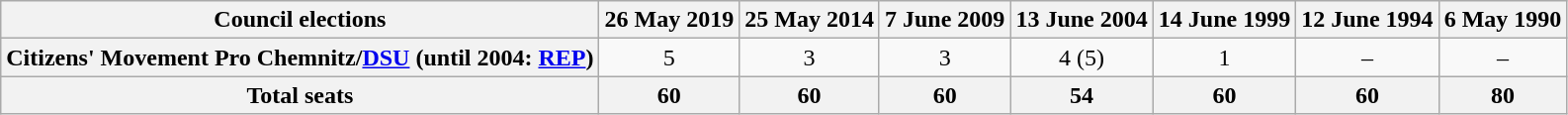<table class="wikitable zebra" style="text-align:center;">
<tr>
<th>Council elections</th>
<th>26 May 2019</th>
<th>25 May 2014</th>
<th>7 June 2009</th>
<th>13 June 2004</th>
<th>14 June 1999</th>
<th>12 June 1994</th>
<th>6 May 1990</th>
</tr>
<tr>
<th>Citizens' Movement Pro Chemnitz/<a href='#'>DSU</a> (until 2004: <a href='#'>REP</a>)</th>
<td>5</td>
<td>3</td>
<td>3</td>
<td>4 (5)</td>
<td>1</td>
<td>–</td>
<td>–</td>
</tr>
<tr>
<th>Total seats</th>
<th>60</th>
<th>60</th>
<th>60</th>
<th>54</th>
<th>60</th>
<th>60</th>
<th>80</th>
</tr>
</table>
